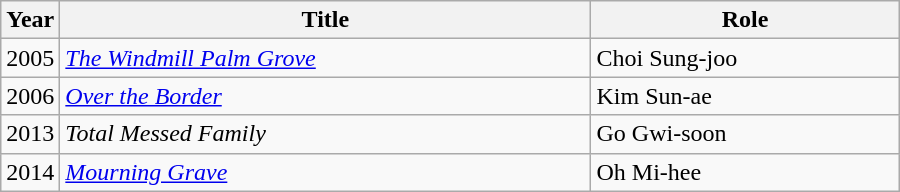<table class="wikitable" style="width:600px">
<tr>
<th width=10>Year</th>
<th>Title</th>
<th>Role</th>
</tr>
<tr>
<td>2005</td>
<td><em><a href='#'>The Windmill Palm Grove</a></em></td>
<td>Choi Sung-joo</td>
</tr>
<tr>
<td>2006</td>
<td><em><a href='#'>Over the Border</a></em></td>
<td>Kim Sun-ae</td>
</tr>
<tr>
<td>2013</td>
<td><em>Total Messed Family</em></td>
<td>Go Gwi-soon</td>
</tr>
<tr>
<td>2014</td>
<td><em><a href='#'>Mourning Grave</a></em></td>
<td>Oh Mi-hee</td>
</tr>
</table>
